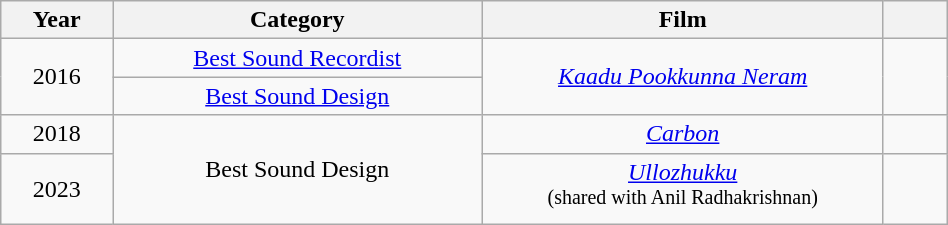<table class="wikitable plainrowheaders" style="width:50%; text-align: center;">
<tr>
<th scope="col" style="width:1%;">Year</th>
<th scope="col" style="width:5%;">Category</th>
<th scope="col" style="width:5%;">Film</th>
<th scope="col" style="width:1%;"></th>
</tr>
<tr>
<td rowspan="2">2016</td>
<td><a href='#'>Best Sound Recordist</a></td>
<td rowspan="2"><em><a href='#'>Kaadu Pookkunna Neram</a></em></td>
<td rowspan="2"></td>
</tr>
<tr>
<td><a href='#'>Best Sound Design</a></td>
</tr>
<tr>
<td>2018</td>
<td rowspan="2">Best Sound Design</td>
<td><em><a href='#'>Carbon</a></em></td>
<td style="text-align:center;"></td>
</tr>
<tr>
<td>2023</td>
<td><em><a href='#'>Ullozhukku</a></em><br><sup>(shared with Anil Radhakrishnan)</sup></td>
<td style="text-align:center;"></td>
</tr>
</table>
